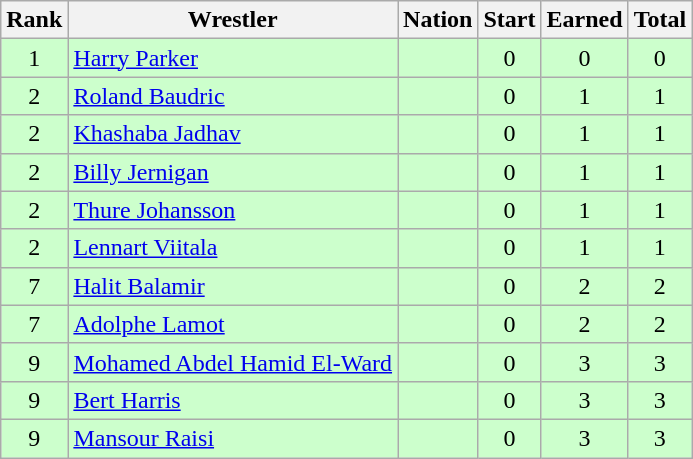<table class="wikitable sortable" style="text-align:center;">
<tr>
<th>Rank</th>
<th>Wrestler</th>
<th>Nation</th>
<th>Start</th>
<th>Earned</th>
<th>Total</th>
</tr>
<tr style="background:#cfc;">
<td>1</td>
<td align=left><a href='#'>Harry Parker</a></td>
<td align=left></td>
<td>0</td>
<td>0</td>
<td>0</td>
</tr>
<tr style="background:#cfc;">
<td>2</td>
<td align=left><a href='#'>Roland Baudric</a></td>
<td align=left></td>
<td>0</td>
<td>1</td>
<td>1</td>
</tr>
<tr style="background:#cfc;">
<td>2</td>
<td align=left><a href='#'>Khashaba Jadhav</a></td>
<td align=left></td>
<td>0</td>
<td>1</td>
<td>1</td>
</tr>
<tr style="background:#cfc;">
<td>2</td>
<td align=left><a href='#'>Billy Jernigan</a></td>
<td align=left></td>
<td>0</td>
<td>1</td>
<td>1</td>
</tr>
<tr style="background:#cfc;">
<td>2</td>
<td align=left><a href='#'>Thure Johansson</a></td>
<td align=left></td>
<td>0</td>
<td>1</td>
<td>1</td>
</tr>
<tr style="background:#cfc;">
<td>2</td>
<td align=left><a href='#'>Lennart Viitala</a></td>
<td align=left></td>
<td>0</td>
<td>1</td>
<td>1</td>
</tr>
<tr style="background:#cfc;">
<td>7</td>
<td align=left><a href='#'>Halit Balamir</a></td>
<td align=left></td>
<td>0</td>
<td>2</td>
<td>2</td>
</tr>
<tr style="background:#cfc;">
<td>7</td>
<td align=left><a href='#'>Adolphe Lamot</a></td>
<td align=left></td>
<td>0</td>
<td>2</td>
<td>2</td>
</tr>
<tr style="background:#cfc;">
<td>9</td>
<td align=left><a href='#'>Mohamed Abdel Hamid El-Ward</a></td>
<td align=left></td>
<td>0</td>
<td>3</td>
<td>3</td>
</tr>
<tr style="background:#cfc;">
<td>9</td>
<td align=left><a href='#'>Bert Harris</a></td>
<td align=left></td>
<td>0</td>
<td>3</td>
<td>3</td>
</tr>
<tr style="background:#cfc;">
<td>9</td>
<td align=left><a href='#'>Mansour Raisi</a></td>
<td align=left></td>
<td>0</td>
<td>3</td>
<td>3</td>
</tr>
</table>
